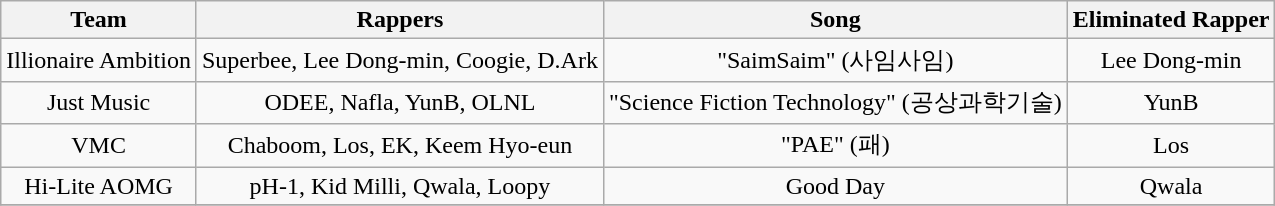<table class="wikitable" style="text-align:center" border="2">
<tr>
<th>Team</th>
<th>Rappers</th>
<th>Song</th>
<th>Eliminated Rapper</th>
</tr>
<tr>
<td>Illionaire Ambition</td>
<td>Superbee, Lee Dong-min, Coogie, D.Ark</td>
<td>"SaimSaim" (사임사임)</td>
<td>Lee Dong-min</td>
</tr>
<tr>
<td>Just Music</td>
<td>ODEE, Nafla, YunB, OLNL</td>
<td>"Science Fiction Technology" (공상과학기술)</td>
<td>YunB</td>
</tr>
<tr>
<td>VMC</td>
<td>Chaboom, Los, EK, Keem Hyo-eun</td>
<td>"PAE" (패)</td>
<td>Los</td>
</tr>
<tr>
<td>Hi-Lite AOMG</td>
<td>pH-1, Kid Milli, Qwala, Loopy</td>
<td>Good Day</td>
<td>Qwala</td>
</tr>
<tr>
</tr>
</table>
